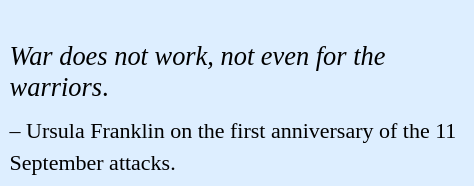<table class="toccolours" style="float: right; margin-left: 1em; margin-right: 1em; font-size: 110%; background:#ddeeff; color:black; width:23em; max-width: 25%;" cellspacing="5">
<tr>
<td style="text-align: left;"><br><em>War does not work, not even for the warriors</em>.</td>
</tr>
<tr>
<td style="text-align: left;"><small> – Ursula Franklin on the first anniversary of the 11 September attacks.</small></td>
</tr>
</table>
